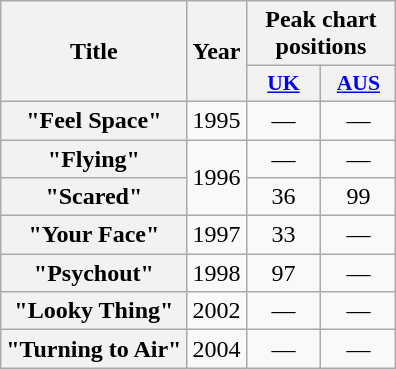<table class="wikitable plainrowheaders" style="text-align:center;">
<tr>
<th scope="col" rowspan="2">Title</th>
<th scope="col" rowspan="2">Year</th>
<th scope="col" colspan="2">Peak chart positions</th>
</tr>
<tr>
<th scope="col" style="width:3em;font-size:90%;"><a href='#'>UK</a><br></th>
<th scope="col" style="width:3em;font-size:90%;"><a href='#'>AUS</a><br></th>
</tr>
<tr>
<th scope="row">"Feel Space"</th>
<td>1995</td>
<td>—</td>
<td>—</td>
</tr>
<tr>
<th scope="row">"Flying"</th>
<td rowspan="2">1996</td>
<td>—</td>
<td>—</td>
</tr>
<tr>
<th scope="row">"Scared"</th>
<td>36</td>
<td>99</td>
</tr>
<tr>
<th scope="row">"Your Face"</th>
<td>1997</td>
<td>33</td>
<td>—</td>
</tr>
<tr>
<th scope="row">"Psychout"</th>
<td>1998</td>
<td>97</td>
<td>—</td>
</tr>
<tr>
<th scope="row">"Looky Thing"</th>
<td>2002</td>
<td>—</td>
<td>—</td>
</tr>
<tr>
<th scope="row">"Turning to Air"</th>
<td>2004</td>
<td>—</td>
<td>—</td>
</tr>
</table>
